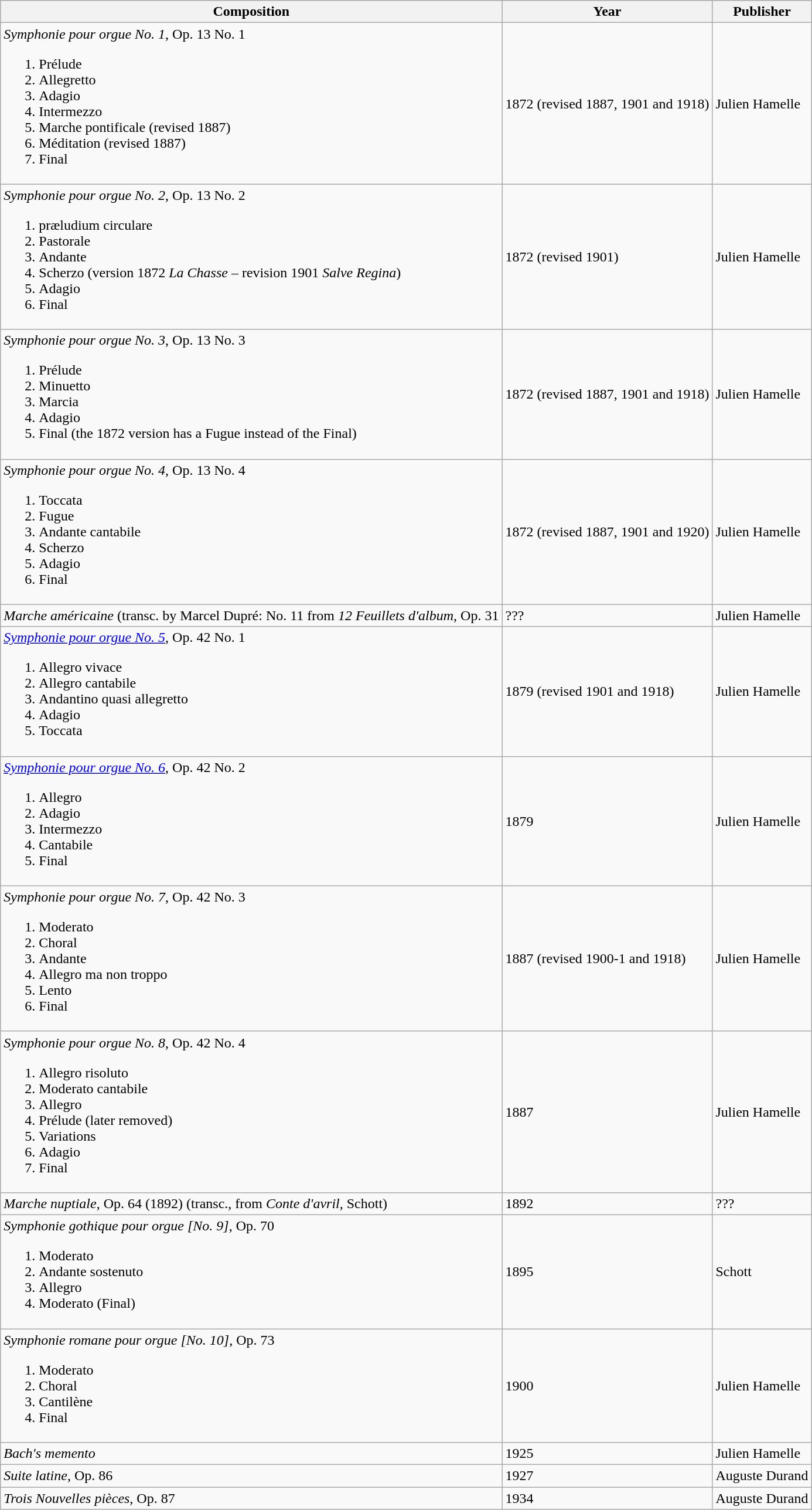<table class="wikitable sortable">
<tr>
<th>Composition</th>
<th>Year</th>
<th>Publisher</th>
</tr>
<tr>
<td><em>Symphonie pour orgue No. 1</em>, Op. 13 No. 1<br><ol><li>Prélude</li><li>Allegretto</li><li>Adagio</li><li>Intermezzo</li><li>Marche pontificale (revised 1887)</li><li>Méditation (revised 1887)</li><li>Final</li></ol></td>
<td>1872 (revised 1887, 1901 and 1918)</td>
<td>Julien Hamelle</td>
</tr>
<tr>
<td><em>Symphonie pour orgue No. 2</em>, Op. 13 No. 2<br><ol><li>præludium circulare</li><li>Pastorale</li><li>Andante</li><li>Scherzo (version 1872 <em>La Chasse</em> – revision 1901 <em>Salve Regina</em>)</li><li>Adagio</li><li>Final</li></ol></td>
<td>1872 (revised 1901)</td>
<td>Julien Hamelle</td>
</tr>
<tr>
<td><em>Symphonie pour orgue No. 3</em>, Op. 13 No. 3<br><ol><li>Prélude</li><li>Minuetto</li><li>Marcia</li><li>Adagio</li><li>Final (the 1872 version has a Fugue instead of the Final)</li></ol></td>
<td>1872 (revised 1887, 1901 and 1918)</td>
<td>Julien Hamelle</td>
</tr>
<tr>
<td><em>Symphonie pour orgue No. 4</em>, Op. 13 No. 4<br><ol><li>Toccata</li><li>Fugue</li><li>Andante cantabile</li><li>Scherzo</li><li>Adagio</li><li>Final</li></ol></td>
<td>1872 (revised 1887, 1901 and 1920)</td>
<td>Julien Hamelle</td>
</tr>
<tr>
<td><em>Marche américaine</em> (transc. by Marcel Dupré: No. 11 from <em>12 Feuillets d'album</em>, Op. 31</td>
<td>???</td>
<td>Julien Hamelle</td>
</tr>
<tr>
<td><em><a href='#'>Symphonie pour orgue No. 5</a></em>, Op. 42 No. 1<br><ol><li>Allegro vivace</li><li>Allegro cantabile</li><li>Andantino quasi allegretto</li><li>Adagio</li><li>Toccata</li></ol></td>
<td>1879 (revised 1901 and 1918)</td>
<td>Julien Hamelle</td>
</tr>
<tr>
<td><em><a href='#'>Symphonie pour orgue No. 6</a></em>, Op. 42 No. 2<br><ol><li>Allegro</li><li>Adagio</li><li>Intermezzo</li><li>Cantabile</li><li>Final</li></ol></td>
<td>1879</td>
<td>Julien Hamelle</td>
</tr>
<tr>
<td><em>Symphonie pour orgue No. 7</em>, Op. 42 No. 3<br><ol><li>Moderato</li><li>Choral</li><li>Andante</li><li>Allegro ma non troppo</li><li>Lento</li><li>Final</li></ol></td>
<td>1887 (revised 1900-1 and 1918)</td>
<td>Julien Hamelle</td>
</tr>
<tr>
<td><em>Symphonie pour orgue No. 8</em>, Op. 42 No. 4<br><ol><li>Allegro risoluto</li><li>Moderato cantabile</li><li>Allegro</li><li>Prélude (later removed)</li><li>Variations</li><li>Adagio</li><li>Final</li></ol></td>
<td>1887</td>
<td>Julien Hamelle</td>
</tr>
<tr>
<td><em>Marche nuptiale</em>, Op. 64 (1892) (transc., from <em>Conte d'avril</em>, Schott)</td>
<td>1892</td>
<td>???</td>
</tr>
<tr>
<td><em>Symphonie gothique pour orgue [No. 9]</em>, Op. 70<br><ol><li>Moderato</li><li>Andante sostenuto</li><li>Allegro</li><li>Moderato (Final)</li></ol></td>
<td>1895</td>
<td>Schott</td>
</tr>
<tr>
<td><em>Symphonie romane pour orgue [No. 10]</em>, Op. 73<br><ol><li>Moderato</li><li>Choral</li><li>Cantilène</li><li>Final</li></ol></td>
<td>1900</td>
<td>Julien Hamelle</td>
</tr>
<tr>
<td><em>Bach's memento</em></td>
<td>1925</td>
<td>Julien Hamelle</td>
</tr>
<tr>
<td><em>Suite latine</em>, Op. 86</td>
<td>1927</td>
<td>Auguste Durand</td>
</tr>
<tr>
<td><em>Trois Nouvelles pièces</em>, Op. 87</td>
<td>1934</td>
<td>Auguste Durand</td>
</tr>
</table>
